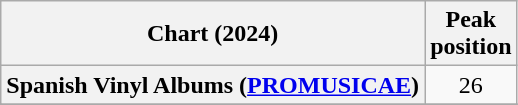<table class="wikitable plainrowheaders sortable" style="text-align:center">
<tr>
<th scope="col">Chart (2024)</th>
<th scope="col">Peak<br>position</th>
</tr>
<tr>
<th scope="row">Spanish Vinyl Albums (<a href='#'>PROMUSICAE</a>)</th>
<td>26</td>
</tr>
<tr>
</tr>
<tr>
</tr>
<tr>
</tr>
</table>
